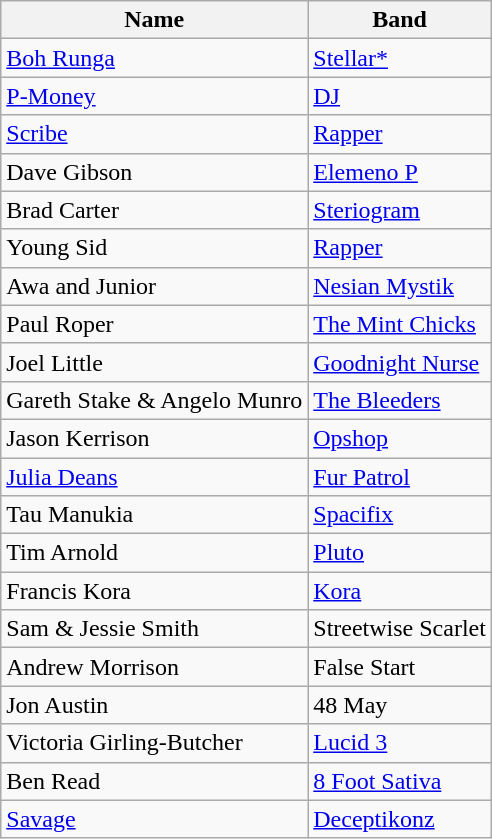<table class="wikitable">
<tr>
<th>Name</th>
<th>Band</th>
</tr>
<tr>
<td><a href='#'>Boh Runga</a></td>
<td><a href='#'>Stellar*</a></td>
</tr>
<tr>
<td><a href='#'>P-Money</a></td>
<td><a href='#'>DJ</a></td>
</tr>
<tr>
<td><a href='#'>Scribe</a></td>
<td><a href='#'>Rapper</a></td>
</tr>
<tr>
<td>Dave Gibson</td>
<td><a href='#'>Elemeno P</a></td>
</tr>
<tr>
<td>Brad Carter</td>
<td><a href='#'>Steriogram</a></td>
</tr>
<tr>
<td>Young Sid</td>
<td><a href='#'>Rapper</a></td>
</tr>
<tr>
<td>Awa and Junior</td>
<td><a href='#'>Nesian Mystik</a></td>
</tr>
<tr>
<td>Paul Roper</td>
<td><a href='#'>The Mint Chicks</a></td>
</tr>
<tr>
<td>Joel Little</td>
<td><a href='#'>Goodnight Nurse</a></td>
</tr>
<tr>
<td>Gareth Stake & Angelo Munro</td>
<td><a href='#'>The Bleeders</a></td>
</tr>
<tr>
<td>Jason Kerrison</td>
<td><a href='#'>Opshop</a></td>
</tr>
<tr>
<td><a href='#'>Julia Deans</a></td>
<td><a href='#'>Fur Patrol</a></td>
</tr>
<tr>
<td>Tau Manukia</td>
<td><a href='#'>Spacifix</a></td>
</tr>
<tr>
<td>Tim Arnold</td>
<td><a href='#'>Pluto</a></td>
</tr>
<tr>
<td>Francis Kora</td>
<td><a href='#'>Kora</a></td>
</tr>
<tr>
<td>Sam & Jessie Smith</td>
<td>Streetwise Scarlet</td>
</tr>
<tr>
<td>Andrew Morrison</td>
<td>False Start</td>
</tr>
<tr>
<td>Jon Austin</td>
<td>48 May</td>
</tr>
<tr>
<td>Victoria Girling-Butcher</td>
<td><a href='#'>Lucid 3</a></td>
</tr>
<tr>
<td>Ben Read</td>
<td><a href='#'>8 Foot Sativa</a></td>
</tr>
<tr>
<td><a href='#'>Savage</a></td>
<td><a href='#'>Deceptikonz</a></td>
</tr>
</table>
